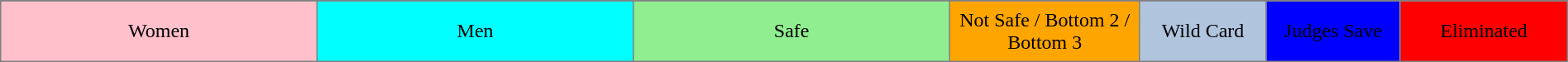<table border="2" cellpadding="6" style="background:silver; border:1px solid gray; border-collapse:collapse; margin:1em auto; text-align:center;">
<tr>
</tr>
<tr>
<td style="background:pink;" width="10%">Women</td>
<td style="background:cyan;" width="10%">Men</td>
<td style="background:lightgreen;" width="10%">Safe</td>
<td style="background:orange;" width="6%">Not Safe / Bottom 2 / Bottom 3</td>
<td style="background:lightsteelblue;" width="4%">Wild Card</td>
<td style="background:blue;" width="4%"><span>Judges Save</span></td>
<td style="background:red;" width="4%"><span>Eliminated</span></td>
</tr>
</table>
